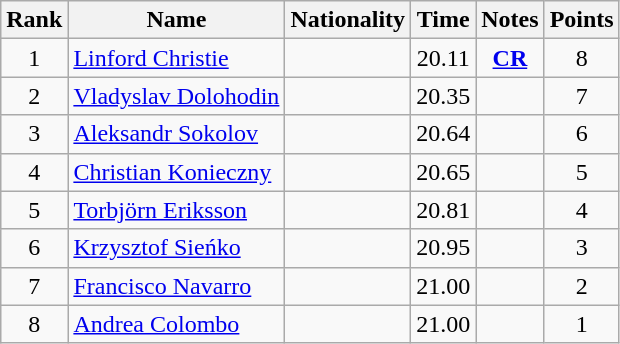<table class="wikitable sortable" style="text-align:center">
<tr>
<th>Rank</th>
<th>Name</th>
<th>Nationality</th>
<th>Time</th>
<th>Notes</th>
<th>Points</th>
</tr>
<tr>
<td>1</td>
<td align=left><a href='#'>Linford Christie</a></td>
<td align=left></td>
<td>20.11</td>
<td><strong><a href='#'>CR</a></strong></td>
<td>8</td>
</tr>
<tr>
<td>2</td>
<td align=left><a href='#'>Vladyslav Dolohodin</a></td>
<td align=left></td>
<td>20.35</td>
<td></td>
<td>7</td>
</tr>
<tr>
<td>3</td>
<td align=left><a href='#'>Aleksandr Sokolov</a></td>
<td align=left></td>
<td>20.64</td>
<td></td>
<td>6</td>
</tr>
<tr>
<td>4</td>
<td align=left><a href='#'>Christian Konieczny</a></td>
<td align=left></td>
<td>20.65</td>
<td></td>
<td>5</td>
</tr>
<tr>
<td>5</td>
<td align=left><a href='#'>Torbjörn Eriksson</a></td>
<td align=left></td>
<td>20.81</td>
<td></td>
<td>4</td>
</tr>
<tr>
<td>6</td>
<td align=left><a href='#'>Krzysztof Sieńko</a></td>
<td align=left></td>
<td>20.95</td>
<td></td>
<td>3</td>
</tr>
<tr>
<td>7</td>
<td align=left><a href='#'>Francisco Navarro</a></td>
<td align=left></td>
<td>21.00</td>
<td></td>
<td>2</td>
</tr>
<tr>
<td>8</td>
<td align=left><a href='#'>Andrea Colombo</a></td>
<td align=left></td>
<td>21.00</td>
<td></td>
<td>1</td>
</tr>
</table>
